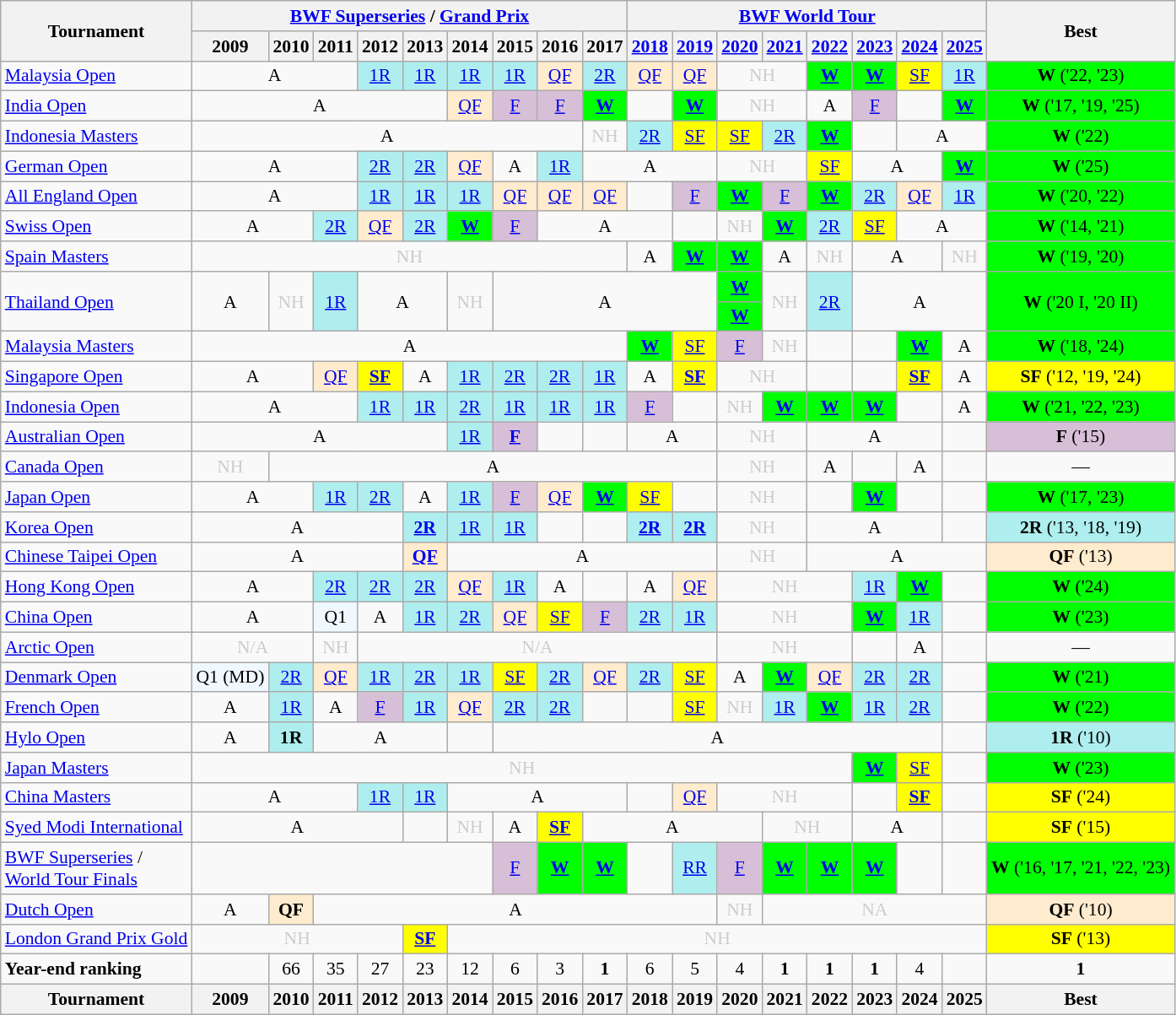<table class="wikitable" style="font-size: 90%; text-align:center">
<tr>
<th rowspan="2">Tournament</th>
<th colspan="9"><a href='#'>BWF Superseries</a> / <a href='#'>Grand Prix</a></th>
<th colspan="8"><a href='#'>BWF World Tour</a></th>
<th rowspan="2">Best</th>
</tr>
<tr>
<th>2009</th>
<th>2010</th>
<th>2011</th>
<th>2012</th>
<th>2013</th>
<th>2014</th>
<th>2015</th>
<th>2016</th>
<th>2017</th>
<th><a href='#'>2018</a></th>
<th><a href='#'>2019</a></th>
<th><a href='#'>2020</a></th>
<th><a href='#'>2021</a></th>
<th><a href='#'>2022</a></th>
<th><a href='#'>2023</a></th>
<th><a href='#'>2024</a></th>
<th><a href='#'>2025</a></th>
</tr>
<tr>
<td align=left><a href='#'>Malaysia Open</a></td>
<td colspan="3">A</td>
<td bgcolor=AFEEEE><a href='#'>1R</a></td>
<td bgcolor=AFEEEE><a href='#'>1R</a></td>
<td bgcolor=AFEEEE><a href='#'>1R</a></td>
<td bgcolor=AFEEEE><a href='#'>1R</a></td>
<td bgcolor=FFEBCD><a href='#'>QF</a></td>
<td bgcolor=AFEEEE><a href='#'>2R</a></td>
<td bgcolor=FFEBCD><a href='#'>QF</a></td>
<td bgcolor=FFEBCD><a href='#'>QF</a></td>
<td colspan="2" style=color:#ccc>NH</td>
<td bgcolor=00FF00><strong><a href='#'>W</a></strong></td>
<td bgcolor=00FF00><strong><a href='#'>W</a></strong></td>
<td bgcolor=FFFF00><a href='#'>SF</a></td>
<td bgcolor=AFEEEE><a href='#'>1R</a></td>
<td bgcolor=00FF00><strong>W</strong> ('22, '23)</td>
</tr>
<tr>
<td align=left><a href='#'>India Open</a></td>
<td colspan="5">A</td>
<td bgcolor=FFEBCD><a href='#'>QF</a></td>
<td bgcolor=D8BFD8><a href='#'>F</a></td>
<td bgcolor=D8BFD8><a href='#'>F</a></td>
<td bgcolor=00FF00><a href='#'><strong>W</strong></a></td>
<td><a href='#'></a></td>
<td bgcolor=00FF00><a href='#'><strong>W</strong></a></td>
<td colspan="2" style=color:#ccc>NH</td>
<td>A</td>
<td bgcolor=D8BFD8><a href='#'>F</a></td>
<td><a href='#'></a></td>
<td bgcolor=00FF00><strong><a href='#'>W</a></strong></td>
<td bgcolor=00FF00><strong>W</strong> ('17, '19, '25)</td>
</tr>
<tr>
<td align=left><a href='#'>Indonesia Masters</a></td>
<td colspan="8">A</td>
<td style=color:#ccc>NH</td>
<td bgcolor=AFEEEE><a href='#'>2R</a></td>
<td bgcolor=FFFF00><a href='#'>SF</a></td>
<td bgcolor=FFFF00><a href='#'>SF</a></td>
<td bgcolor=AFEEEE><a href='#'>2R</a></td>
<td bgcolor=00FF00><strong><a href='#'>W</a></strong></td>
<td><a href='#'></a></td>
<td colspan="2">A</td>
<td bgcolor=00FF00><strong>W</strong> ('22)</td>
</tr>
<tr>
<td align=left><a href='#'>German Open</a></td>
<td colspan="3">A</td>
<td bgcolor=AFEEEE><a href='#'>2R</a></td>
<td bgcolor=AFEEEE><a href='#'>2R</a></td>
<td bgcolor=FFEBCD><a href='#'>QF</a></td>
<td>A</td>
<td bgcolor=AFEEEE><a href='#'>1R</a></td>
<td colspan="3">A</td>
<td colspan="2" style=color:#ccc>NH</td>
<td bgcolor=FFFF00><a href='#'>SF</a></td>
<td colspan="2">A</td>
<td bgcolor=00FF00><a href='#'><strong>W</strong></a></td>
<td bgcolor=00FF00><strong>W</strong> ('25)</td>
</tr>
<tr>
<td align=left><a href='#'>All England Open</a></td>
<td colspan="3">A</td>
<td bgcolor=AFEEEE><a href='#'>1R</a></td>
<td bgcolor=AFEEEE><a href='#'>1R</a></td>
<td bgcolor=AFEEEE><a href='#'>1R</a></td>
<td bgcolor=FFEBCD><a href='#'>QF</a></td>
<td bgcolor=FFEBCD><a href='#'>QF</a></td>
<td bgcolor=FFEBCD><a href='#'>QF</a></td>
<td><a href='#'></a></td>
<td bgcolor=D8BFD8><a href='#'>F</a></td>
<td bgcolor=00FF00><a href='#'><strong>W</strong></a></td>
<td bgcolor=D8BFD8><a href='#'>F</a></td>
<td bgcolor=00FF00><a href='#'><strong>W</strong></a></td>
<td bgcolor=AFEEEE><a href='#'>2R</a></td>
<td bgcolor=FFEBCD><a href='#'>QF</a></td>
<td bgcolor=AFEEEE><a href='#'>1R</a></td>
<td bgcolor=00FF00><strong>W</strong> ('20, '22)</td>
</tr>
<tr>
<td align=left><a href='#'>Swiss Open</a></td>
<td colspan="2">A</td>
<td bgcolor=AFEEEE><a href='#'>2R</a></td>
<td bgcolor=FFEBCD><a href='#'>QF</a></td>
<td bgcolor=AFEEEE><a href='#'>2R</a></td>
<td bgcolor=00FF00><a href='#'><strong>W</strong></a></td>
<td bgcolor=D8BFD8><a href='#'>F</a></td>
<td colspan="3">A</td>
<td><a href='#'></a></td>
<td style=color:#ccc>NH</td>
<td bgcolor=00FF00><a href='#'><strong>W</strong></a></td>
<td bgcolor=AFEEEE><a href='#'>2R</a></td>
<td bgcolor=FFFF00><a href='#'>SF</a></td>
<td colspan="2">A</td>
<td bgcolor=00FF00><strong>W</strong> ('14, '21)</td>
</tr>
<tr>
<td align=left><a href='#'>Spain Masters</a></td>
<td colspan="9" style=color:#ccc>NH</td>
<td>A</td>
<td bgcolor=00FF00><a href='#'><strong>W</strong></a></td>
<td bgcolor=00FF00><a href='#'><strong>W</strong></a></td>
<td>A</td>
<td 2022; style=color:#ccc>NH</td>
<td colspan="2">A</td>
<td 2025; style=color:#ccc>NH</td>
<td bgcolor=00FF00><strong>W</strong> ('19, '20)</td>
</tr>
<tr>
<td rowspan="2" align=left><a href='#'>Thailand Open</a></td>
<td rowspan="2">A</td>
<td rowspan="2" style=color:#ccc>NH</td>
<td rowspan="2" bgcolor=AFEEEE><a href='#'>1R</a></td>
<td rowspan="2" colspan="2">A</td>
<td rowspan="2" style=color:#ccc>NH</td>
<td rowspan="2" colspan="5">A</td>
<td bgcolor=00FF00><a href='#'><strong>W</strong></a></td>
<td rowspan="2" style=color:#ccc>NH</td>
<td rowspan="2" bgcolor=AFEEEE><a href='#'>2R</a></td>
<td rowspan="2" colspan="3">A</td>
<td rowspan="2" bgcolor=00FF00><strong>W</strong> ('20 I, '20 II)</td>
</tr>
<tr>
<td bgcolor=00FF00><a href='#'><strong>W</strong></a></td>
</tr>
<tr>
<td align=left><a href='#'>Malaysia Masters</a></td>
<td colspan="9">A</td>
<td bgcolor=00FFF00><a href='#'><strong>W</strong></a></td>
<td bgcolor=FFFF00><a href='#'>SF</a></td>
<td bgcolor=D8BFD8><a href='#'>F</a></td>
<td style=color:#ccc>NH</td>
<td><a href='#'></a></td>
<td><a href='#'></a></td>
<td bgcolor=00FFF00><a href='#'><strong>W</strong></a></td>
<td>A</td>
<td bgcolor=00FF00><strong>W</strong> ('18, '24)</td>
</tr>
<tr>
<td align=left><a href='#'>Singapore Open</a></td>
<td colspan="2">A</td>
<td bgcolor=FFEBCD><a href='#'>QF</a></td>
<td bgcolor=FFFF00><a href='#'><strong>SF</strong></a></td>
<td>A</td>
<td bgcolor=AFEEEE><a href='#'>1R</a></td>
<td bgcolor=AFEEEE><a href='#'>2R</a></td>
<td bgcolor=AFEEEE><a href='#'>2R</a></td>
<td bgcolor=AFEEEE><a href='#'>1R</a></td>
<td>A</td>
<td bgcolor=FFFF00><a href='#'><strong>SF</strong></a></td>
<td colspan="2" style=color:#ccc>NH</td>
<td><a href='#'></a></td>
<td><a href='#'></a></td>
<td bgcolor=FFFF00><a href='#'><strong>SF</strong></a></td>
<td>A</td>
<td bgcolor=FFFF00><strong>SF</strong> ('12, '19, '24)</td>
</tr>
<tr>
<td align=left><a href='#'>Indonesia Open</a></td>
<td colspan="3">A</td>
<td bgcolor=AFEEEE><a href='#'>1R</a></td>
<td bgcolor=AFEEEE><a href='#'>1R</a></td>
<td bgcolor=AFEEEE><a href='#'>2R</a></td>
<td bgcolor=AFEEEE><a href='#'>1R</a></td>
<td bgcolor=AFEEEE><a href='#'>1R</a></td>
<td bgcolor=AFEEEE><a href='#'>1R</a></td>
<td bgcolor=D8BFD8><a href='#'>F</a></td>
<td><a href='#'></a></td>
<td style=color:#ccc>NH</td>
<td bgcolor=00FF00><strong><a href='#'>W</a></strong></td>
<td bgcolor=00FF00><strong><a href='#'>W</a></strong></td>
<td bgcolor=00FF00><strong><a href='#'>W</a></strong></td>
<td><a href='#'></a></td>
<td>A</td>
<td bgcolor=00FF00><strong>W</strong> ('21, '22, '23)</td>
</tr>
<tr>
<td align=left><a href='#'>Australian Open</a></td>
<td colspan="5">A</td>
<td bgcolor=AFEEEE><a href='#'>1R</a></td>
<td bgcolor=D8BFD8><a href='#'><strong>F</strong></a></td>
<td><a href='#'></a></td>
<td><a href='#'></a></td>
<td colspan="2">A</td>
<td colspan="2" style=color:#ccc>NH</td>
<td colspan="3">A</td>
<td></td>
<td bgcolor=D8BFD8><strong>F</strong> ('15)</td>
</tr>
<tr>
<td align=left><a href='#'>Canada Open</a></td>
<td style=color:#ccc>NH</td>
<td colspan="10">A</td>
<td colspan="2" style=color:#ccc>NH</td>
<td>A</td>
<td><a href='#'></a></td>
<td>A</td>
<td></td>
<td>—</td>
</tr>
<tr>
<td align=left><a href='#'>Japan Open</a></td>
<td colspan="2">A</td>
<td bgcolor=AFEEEE><a href='#'>1R</a></td>
<td bgcolor=AFEEEE><a href='#'>2R</a></td>
<td>A</td>
<td bgcolor=AFEEEE><a href='#'>1R</a></td>
<td bgcolor=D8BFD8><a href='#'>F</a></td>
<td bgcolor=FFEBCD><a href='#'>QF</a></td>
<td bgcolor=00FF00><a href='#'><strong>W</strong></a></td>
<td bgcolor=FFFF00><a href='#'>SF</a></td>
<td><a href='#'></a></td>
<td colspan="2" style=color:#ccc>NH</td>
<td><a href='#'></a></td>
<td bgcolor=00FF00><a href='#'><strong>W</strong></a></td>
<td><a href='#'></a></td>
<td></td>
<td bgcolor=00FF00><strong>W</strong> ('17, '23)</td>
</tr>
<tr>
<td align=left><a href='#'>Korea Open</a></td>
<td colspan="4">A</td>
<td bgcolor=AFEEEE><a href='#'><strong>2R</strong></a></td>
<td bgcolor=AFEEEE><a href='#'>1R</a></td>
<td bgcolor=AFEEEE><a href='#'>1R</a></td>
<td><a href='#'></a></td>
<td><a href='#'></a></td>
<td bgcolor=AFEEEE><a href='#'><strong>2R</strong></a></td>
<td bgcolor=AFEEEE><a href='#'><strong>2R</strong></a></td>
<td colspan="2" style=color:#ccc>NH</td>
<td colspan="3">A</td>
<td></td>
<td bgcolor=AFEEEE><strong>2R</strong> ('13, '18, '19)</td>
</tr>
<tr>
<td align=left><a href='#'>Chinese Taipei Open</a></td>
<td colspan="4">A</td>
<td bgcolor=FFEBCD><a href='#'><strong>QF</strong></a></td>
<td colspan="6">A</td>
<td colspan="2" style=color:#ccc>NH</td>
<td colspan="4">A</td>
<td bgcolor=FFEBCD><strong>QF</strong> ('13)</td>
</tr>
<tr>
<td align=left><a href='#'>Hong Kong Open</a></td>
<td colspan="2">A</td>
<td bgcolor=AFEEEE><a href='#'>2R</a></td>
<td bgcolor=AFEEEE><a href='#'>2R</a></td>
<td bgcolor=AFEEEE><a href='#'>2R</a></td>
<td bgcolor=FFEBCD><a href='#'>QF</a></td>
<td bgcolor=AFEEEE><a href='#'>1R</a></td>
<td>A</td>
<td><a href='#'></a></td>
<td>A</td>
<td bgcolor=FFEBCD><a href='#'>QF</a></td>
<td colspan="3" style=color:#ccc>NH</td>
<td bgcolor=AFEEEE><a href='#'>1R</a></td>
<td bgcolor=00FF00><a href='#'><strong>W</strong></a></td>
<td></td>
<td bgcolor=00FF00><strong>W</strong> ('24)</td>
</tr>
<tr>
<td align=left><a href='#'>China Open</a></td>
<td colspan="2">A</td>
<td bgcolor=F0F8FF 2011;>Q1</td>
<td>A</td>
<td bgcolor=AFEEEE><a href='#'>1R</a></td>
<td bgcolor=AFEEEE><a href='#'>2R</a></td>
<td bgcolor=FFEBCD><a href='#'>QF</a></td>
<td bgcolor=FFFF00><a href='#'>SF</a></td>
<td bgcolor=D8BFD8><a href='#'>F</a></td>
<td bgcolor=AFEEEE><a href='#'>2R</a></td>
<td bgcolor=AFEEEE><a href='#'>1R</a></td>
<td colspan="3" style=color:#ccc>NH</td>
<td bgcolor=00FF00><a href='#'><strong>W</strong></a></td>
<td bgcolor=AFEEEE><a href='#'>1R</a></td>
<td></td>
<td bgcolor=00FF00><strong>W</strong> ('23)</td>
</tr>
<tr>
<td align=left><a href='#'>Arctic Open</a></td>
<td colspan="2" style=color:#ccc>N/A</td>
<td style=color:#ccc>NH</td>
<td colspan="8" style=color:#ccc>N/A</td>
<td colspan="3" style=color:#ccc>NH</td>
<td><a href='#'></a></td>
<td>A</td>
<td></td>
<td>—</td>
</tr>
<tr>
<td align=left><a href='#'>Denmark Open</a></td>
<td bgcolor=F0F8FF 2009;>Q1 (MD)</td>
<td bgcolor=AFEEEE><a href='#'>2R</a></td>
<td bgcolor=FFEBCD><a href='#'>QF</a></td>
<td bgcolor=AFEEEE><a href='#'>1R</a></td>
<td bgcolor=AFEEEE><a href='#'>2R</a></td>
<td bgcolor=AFEEEE><a href='#'>1R</a></td>
<td bgcolor=FFFF00><a href='#'>SF</a></td>
<td bgcolor=AFEEEE><a href='#'>2R</a></td>
<td bgcolor=FFEBCD><a href='#'>QF</a></td>
<td bgcolor=AFEEEE><a href='#'>2R</a></td>
<td bgcolor=FFFF00><a href='#'>SF</a></td>
<td>A</td>
<td bgcolor=00FF00><a href='#'><strong>W</strong></a></td>
<td bgcolor=FFEBCD><a href='#'>QF</a></td>
<td bgcolor=AFEEEE><a href='#'>2R</a></td>
<td bgcolor=AFEEEE><a href='#'>2R</a></td>
<td></td>
<td bgcolor=00FF00><strong>W</strong> ('21)</td>
</tr>
<tr>
<td align=left><a href='#'>French Open</a></td>
<td>A</td>
<td bgcolor=AFEEEE><a href='#'>1R</a></td>
<td>A</td>
<td bgcolor=D8BFD8><a href='#'>F</a></td>
<td bgcolor=AFEEEE><a href='#'>1R</a></td>
<td bgcolor=FFEBCD><a href='#'>QF</a></td>
<td bgcolor=AFEEEE><a href='#'>2R</a></td>
<td bgcolor=AFEEEE><a href='#'>2R</a></td>
<td><a href='#'></a></td>
<td><a href='#'></a></td>
<td bgcolor=FFFF00><a href='#'>SF</a></td>
<td style=color:#ccc>NH</td>
<td bgcolor=AFEEEE><a href='#'>1R</a></td>
<td bgcolor=00FF00><a href='#'><strong>W</strong></a></td>
<td bgcolor=AFEEEE><a href='#'>1R</a></td>
<td bgcolor=AFEEEE><a href='#'>2R</a></td>
<td></td>
<td bgcolor=00FF00><strong>W</strong> ('22)</td>
</tr>
<tr>
<td align=left><a href='#'>Hylo Open</a></td>
<td>A</td>
<td bgcolor=AFEEEE 2010;><strong>1R</strong></td>
<td colspan="3">A</td>
<td><a href='#'></a></td>
<td colspan="10">A</td>
<td></td>
<td bgcolor=AFEEEE><strong>1R</strong> ('10)</td>
</tr>
<tr>
<td align=left><a href='#'>Japan Masters</a></td>
<td colspan="14" style=color:#ccc>NH</td>
<td bgcolor=00FF00><a href='#'><strong>W</strong></a></td>
<td bgcolor=FFFF00><a href='#'>SF</a></td>
<td></td>
<td bgcolor=00FF00><strong>W</strong> ('23)</td>
</tr>
<tr>
<td align=left><a href='#'>China Masters</a></td>
<td colspan="3">A</td>
<td bgcolor=AFEEEE><a href='#'>1R</a></td>
<td bgcolor=AFEEEE><a href='#'>1R</a></td>
<td colspan="4">A</td>
<td><a href='#'></a></td>
<td bgcolor=FFEBCD><a href='#'>QF</a></td>
<td colspan="3" style=color:#ccc>NH</td>
<td><a href='#'></a></td>
<td bgcolor=FFFF00><a href='#'><strong>SF</strong></a></td>
<td></td>
<td bgcolor=FFFF00><strong>SF</strong> ('24)</td>
</tr>
<tr>
<td align=left><a href='#'>Syed Modi International</a></td>
<td colspan="4">A</td>
<td></td>
<td style=color:#ccc>NH</td>
<td>A</td>
<td bgcolor=FFFF00><a href='#'><strong>SF</strong></a></td>
<td colspan="4">A</td>
<td colspan="2" style=color:#ccc>NH</td>
<td colspan="2">A</td>
<td></td>
<td bgcolor=FFFF00><strong>SF</strong> ('15)</td>
</tr>
<tr>
<td align=left><a href='#'>BWF Superseries</a> /<br><a href='#'>World Tour Finals</a></td>
<td colspan="6"></td>
<td bgcolor=D8BFD8><a href='#'>F</a></td>
<td bgcolor=00FF00><a href='#'><strong>W</strong></a></td>
<td bgcolor=00FF00><a href='#'><strong>W</strong></a></td>
<td></td>
<td bgcolor=AFEEEE><a href='#'>RR</a></td>
<td bgcolor=D8BFD8><a href='#'>F</a></td>
<td bgcolor=00FF00><strong><a href='#'>W</a></strong></td>
<td bgcolor=00FF00><strong><a href='#'>W</a></strong></td>
<td bgcolor=00FF00><strong><a href='#'>W</a></strong></td>
<td><a href='#'></a></td>
<td></td>
<td bgcolor=00FF00><strong>W</strong> ('16, '17, '21, '22, '23)</td>
</tr>
<tr>
<td align=left><a href='#'>Dutch Open</a></td>
<td>A</td>
<td bgcolor=FFEBCD 2010;><strong>QF</strong></td>
<td colspan="9">A</td>
<td style=color:#ccc>NH</td>
<td colspan="5" style=color:#ccc>NA</td>
<td bgcolor=FFEBCD><strong>QF</strong> ('10)</td>
</tr>
<tr>
<td align=left><a href='#'>London Grand Prix Gold</a></td>
<td colspan="4" style=color:#ccc>NH</td>
<td bgcolor=FFFF00><a href='#'><strong>SF</strong></a></td>
<td colspan="12" style=color:#ccc>NH</td>
<td bgcolor=FFFF00><strong>SF</strong> ('13)</td>
</tr>
<tr>
<td align=left><strong>Year-end ranking</strong></td>
<td 2009;></td>
<td 2010;>66</td>
<td 2011;>35</td>
<td 2012;>27</td>
<td 2013;>23</td>
<td 2014;>12</td>
<td 2015;>6</td>
<td 2016;>3</td>
<td 2017;><strong>1</strong></td>
<td 2018;>6</td>
<td 2019;>5</td>
<td 2020;>4</td>
<td 2021;><strong>1</strong></td>
<td 2022;><strong>1</strong></td>
<td 2023;><strong>1</strong></td>
<td 2024;>4</td>
<td 2025;></td>
<td Best;><strong>1</strong></td>
</tr>
<tr>
<th>Tournament</th>
<th>2009</th>
<th>2010</th>
<th>2011</th>
<th>2012</th>
<th>2013</th>
<th>2014</th>
<th>2015</th>
<th>2016</th>
<th>2017</th>
<th>2018</th>
<th>2019</th>
<th>2020</th>
<th>2021</th>
<th>2022</th>
<th>2023</th>
<th>2024</th>
<th>2025</th>
<th>Best</th>
</tr>
</table>
